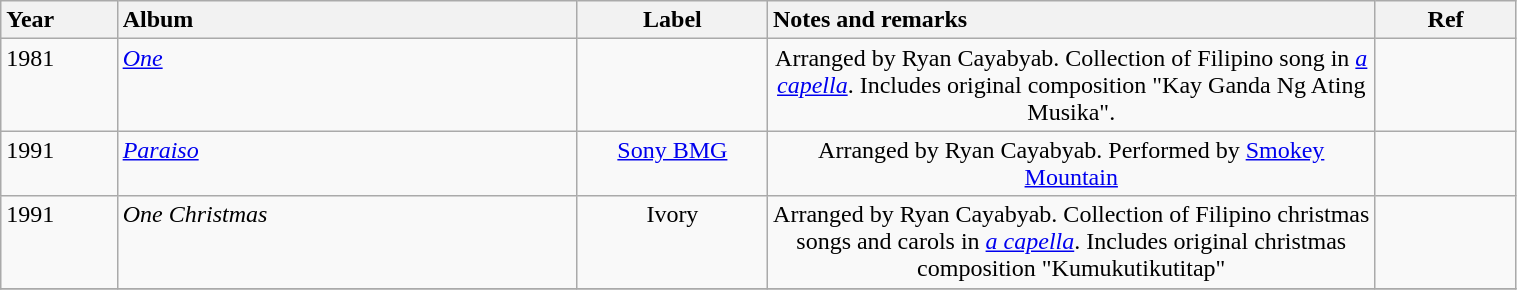<table class="wikitable sortable" width=80%>
<tr>
<th style="vertical-align:top; text-align:left; width:40px;">Year</th>
<th style="vertical-align:top; text-align:left; width:180px;">Album</th>
<th style="vertical-align:top; text-align:center; width:70px;">Label</th>
<th style="vertical-align:top; text-align:left; width:240px;">Notes and remarks</th>
<th style="vertical-align:top; text-align:center; width:50px;">Ref</th>
</tr>
<tr style="vertical-align:top;">
<td style="text-align:left; ">1981</td>
<td style="text-align:left; "><em><a href='#'>One</a></em></td>
<td style="text-align:center; "></td>
<td style="text-align:center; ">Arranged by Ryan Cayabyab. Collection of Filipino song in <em><a href='#'>a capella</a></em>. Includes original composition "Kay Ganda Ng Ating Musika".</td>
<td style="text-align:center; "></td>
</tr>
<tr style="vertical-align:top;">
<td style="text-align:left; ">1991</td>
<td style="text-align:left; "><em><a href='#'>Paraiso</a></em></td>
<td style="text-align:center; "><a href='#'>Sony BMG</a></td>
<td style="text-align:center; ">Arranged by Ryan Cayabyab. Performed by <a href='#'>Smokey Mountain</a></td>
<td style="text-align:center; "></td>
</tr>
<tr style="vertical-align:top;">
<td style="text-align:left; ">1991</td>
<td style="text-align:left; "><em>One Christmas</em></td>
<td style="text-align:center; ">Ivory</td>
<td style="text-align:center; ">Arranged by Ryan Cayabyab. Collection of Filipino christmas songs and carols in <em><a href='#'>a capella</a></em>. Includes original christmas composition "Kumukutikutitap"</td>
<td style="text-align:center; "></td>
</tr>
<tr style="vertical-align:top;">
</tr>
</table>
